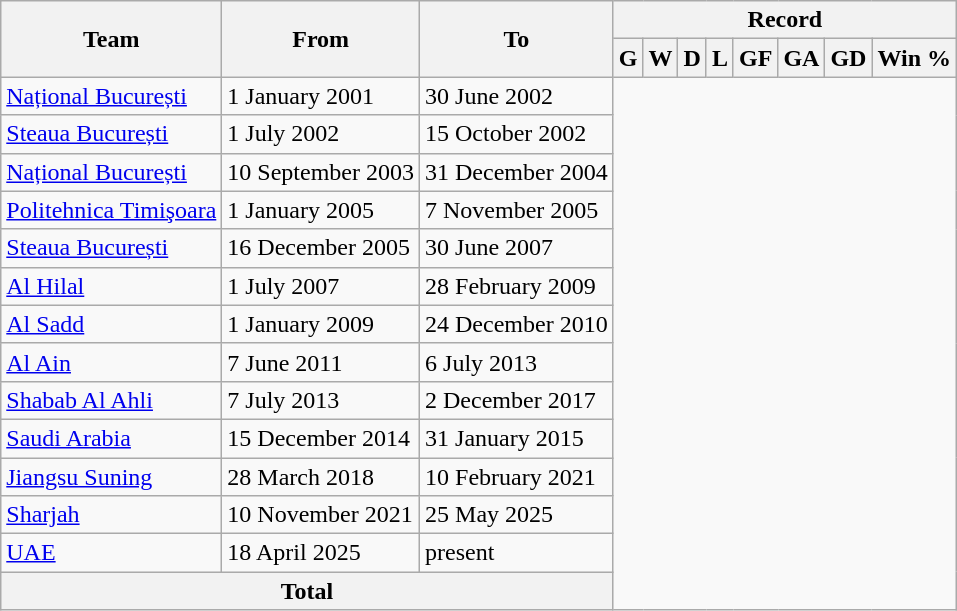<table class="wikitable" style="text-align: center">
<tr>
<th rowspan=2>Team</th>
<th rowspan=2>From</th>
<th rowspan=2>To</th>
<th colspan=8>Record</th>
</tr>
<tr>
<th>G</th>
<th>W</th>
<th>D</th>
<th>L</th>
<th>GF</th>
<th>GA</th>
<th>GD</th>
<th>Win %</th>
</tr>
<tr>
<td align=left> <a href='#'>Național București</a></td>
<td align=left>1 January 2001</td>
<td align=left>30 June 2002<br></td>
</tr>
<tr>
<td align=left> <a href='#'>Steaua București</a></td>
<td align=left>1 July 2002</td>
<td align=left>15 October 2002<br></td>
</tr>
<tr>
<td align=left> <a href='#'>Național București</a></td>
<td align=left>10 September 2003</td>
<td align=left>31 December 2004<br></td>
</tr>
<tr>
<td align=left> <a href='#'>Politehnica Timişoara</a></td>
<td align=left>1 January 2005</td>
<td align=left>7 November 2005<br></td>
</tr>
<tr>
<td align=left> <a href='#'>Steaua București</a></td>
<td align=left>16 December 2005</td>
<td align=left>30 June 2007<br></td>
</tr>
<tr>
<td align=left> <a href='#'>Al Hilal</a></td>
<td align=left>1 July 2007</td>
<td align=left>28 February 2009<br></td>
</tr>
<tr>
<td align=left> <a href='#'>Al Sadd</a></td>
<td align=left>1 January 2009</td>
<td align=left>24 December 2010<br></td>
</tr>
<tr>
<td align=left> <a href='#'>Al Ain</a></td>
<td align=left>7 June 2011</td>
<td align=left>6 July 2013<br></td>
</tr>
<tr>
<td align=left> <a href='#'>Shabab Al Ahli</a></td>
<td align=left>7 July 2013</td>
<td align=left>2 December 2017<br></td>
</tr>
<tr>
<td align=left> <a href='#'>Saudi Arabia</a></td>
<td align=left>15 December 2014</td>
<td align=left>31 January 2015<br></td>
</tr>
<tr>
<td align=left> <a href='#'>Jiangsu Suning</a></td>
<td align=left>28 March 2018</td>
<td align=left>10 February 2021<br></td>
</tr>
<tr>
<td align=left> <a href='#'>Sharjah</a></td>
<td align=left>10 November 2021</td>
<td align=left>25 May 2025<br></td>
</tr>
<tr>
<td align=left> <a href='#'>UAE</a></td>
<td align=left>18 April 2025</td>
<td align=left>present<br></td>
</tr>
<tr>
<th colspan="3">Total<br></th>
</tr>
</table>
